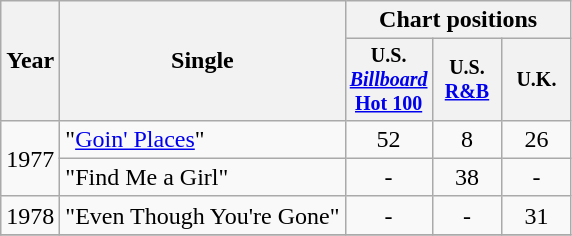<table class="wikitable" style="text-align:center;">
<tr>
<th rowspan="2">Year</th>
<th rowspan="2">Single</th>
<th colspan="3">Chart positions</th>
</tr>
<tr style="font-size:smaller;">
<th width="40">U.S. <a href='#'><em>Billboard</em> Hot 100</a></th>
<th width="40">U.S. <a href='#'>R&B</a></th>
<th width="40">U.K.</th>
</tr>
<tr>
<td rowspan="2">1977</td>
<td align="left">"<a href='#'>Goin' Places</a>"</td>
<td>52</td>
<td>8</td>
<td>26</td>
</tr>
<tr>
<td align="left">"Find Me a Girl"</td>
<td>-</td>
<td>38</td>
<td>-</td>
</tr>
<tr>
<td rowspan="1">1978</td>
<td align="left">"Even Though You're Gone"</td>
<td>-</td>
<td>-</td>
<td>31</td>
</tr>
<tr>
</tr>
</table>
